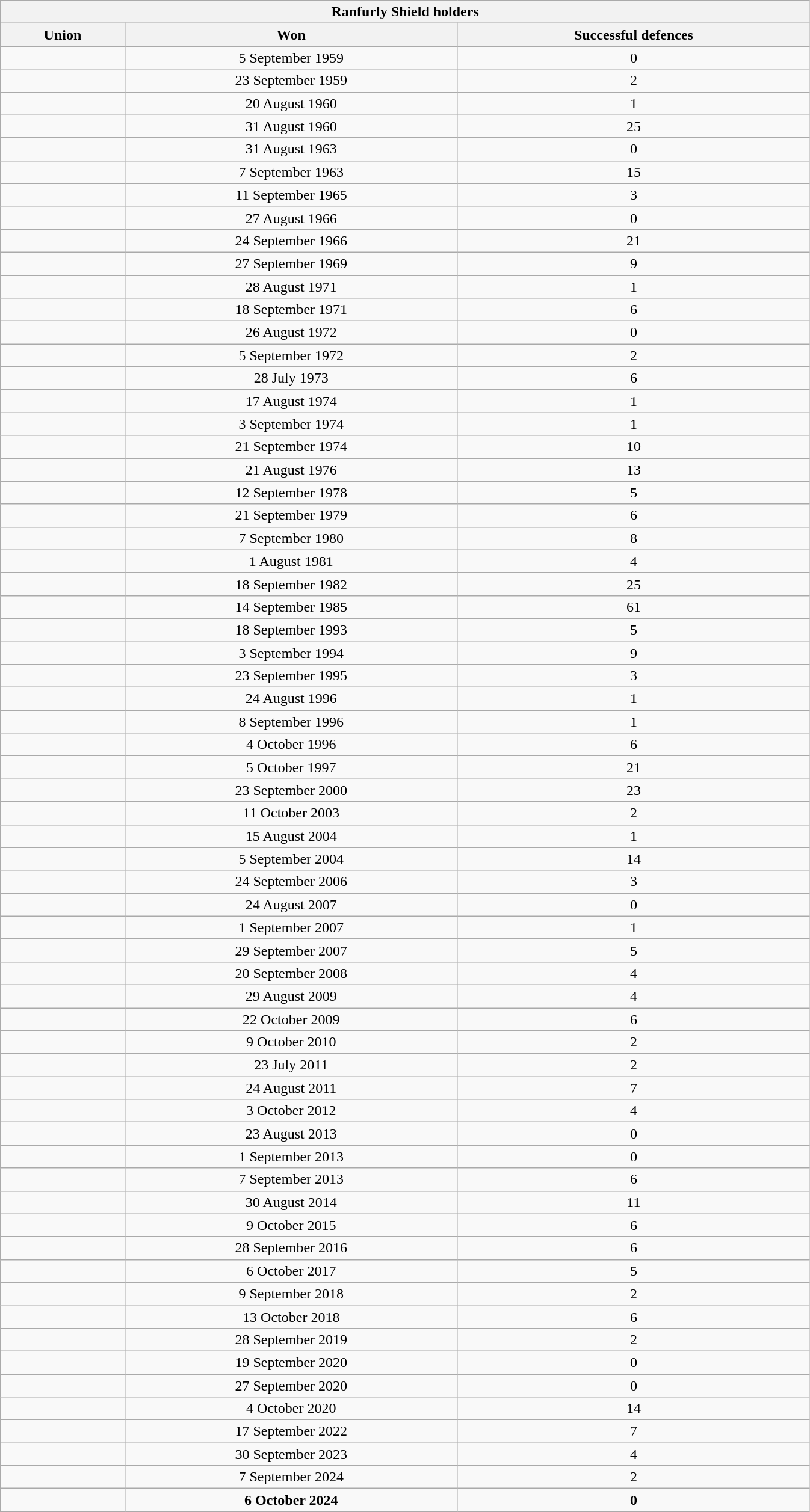<table class="wikitable sortable" style="text-align:center;width:71%">
<tr>
<th colspan=50%>Ranfurly Shield holders</th>
</tr>
<tr>
<th>Union</th>
<th>Won</th>
<th>Successful defences</th>
</tr>
<tr>
<td style="text-align:left"></td>
<td>5 September 1959</td>
<td>0</td>
</tr>
<tr>
<td style="text-align:left"></td>
<td>23 September 1959</td>
<td>2</td>
</tr>
<tr>
<td style="text-align:left"></td>
<td>20 August 1960</td>
<td>1</td>
</tr>
<tr>
<td style="text-align:left"></td>
<td>31 August 1960</td>
<td>25</td>
</tr>
<tr>
<td style="text-align:left"></td>
<td>31 August 1963</td>
<td>0</td>
</tr>
<tr>
<td style="text-align:left"></td>
<td>7 September 1963</td>
<td>15</td>
</tr>
<tr>
<td style="text-align:left"></td>
<td>11 September 1965</td>
<td>3</td>
</tr>
<tr>
<td style="text-align:left"></td>
<td>27 August 1966</td>
<td>0</td>
</tr>
<tr>
<td style="text-align:left"></td>
<td>24 September 1966</td>
<td>21</td>
</tr>
<tr>
<td style="text-align:left"></td>
<td>27 September 1969</td>
<td>9</td>
</tr>
<tr>
<td style="text-align:left"></td>
<td>28 August 1971</td>
<td>1</td>
</tr>
<tr>
<td style="text-align:left"></td>
<td>18 September 1971</td>
<td>6</td>
</tr>
<tr>
<td style="text-align:left"></td>
<td>26 August 1972</td>
<td>0</td>
</tr>
<tr>
<td style="text-align:left"></td>
<td>5 September 1972</td>
<td>2</td>
</tr>
<tr>
<td style="text-align:left"></td>
<td>28 July 1973</td>
<td>6</td>
</tr>
<tr>
<td style="text-align:left"></td>
<td>17 August 1974</td>
<td>1</td>
</tr>
<tr>
<td style="text-align:left"></td>
<td>3 September 1974</td>
<td>1</td>
</tr>
<tr>
<td style="text-align:left"></td>
<td>21 September 1974</td>
<td>10</td>
</tr>
<tr>
<td style="text-align:left"></td>
<td>21 August 1976</td>
<td>13</td>
</tr>
<tr>
<td style="text-align:left"></td>
<td>12 September 1978</td>
<td>5</td>
</tr>
<tr>
<td style="text-align:left"></td>
<td>21 September 1979</td>
<td>6</td>
</tr>
<tr>
<td style="text-align:left"></td>
<td>7 September 1980</td>
<td>8</td>
</tr>
<tr>
<td style="text-align:left"></td>
<td>1 August 1981</td>
<td>4</td>
</tr>
<tr>
<td style="text-align:left"></td>
<td>18 September 1982</td>
<td>25</td>
</tr>
<tr>
<td style="text-align:left"></td>
<td>14 September 1985</td>
<td>61</td>
</tr>
<tr>
<td style="text-align:left"></td>
<td>18 September 1993</td>
<td>5</td>
</tr>
<tr>
<td style="text-align:left"></td>
<td>3 September 1994</td>
<td>9</td>
</tr>
<tr>
<td style="text-align:left"></td>
<td>23 September 1995</td>
<td>3</td>
</tr>
<tr>
<td style="text-align:left"></td>
<td>24 August 1996</td>
<td>1</td>
</tr>
<tr>
<td style="text-align:left"></td>
<td>8 September 1996</td>
<td>1</td>
</tr>
<tr>
<td style="text-align:left"></td>
<td>4 October 1996</td>
<td>6</td>
</tr>
<tr>
<td style="text-align:left"></td>
<td>5 October 1997</td>
<td>21</td>
</tr>
<tr>
<td style="text-align:left"></td>
<td>23 September 2000</td>
<td>23</td>
</tr>
<tr>
<td style="text-align:left"></td>
<td>11 October 2003</td>
<td>2</td>
</tr>
<tr>
<td style="text-align:left"></td>
<td>15 August 2004</td>
<td>1</td>
</tr>
<tr>
<td style="text-align:left"></td>
<td>5 September 2004</td>
<td>14</td>
</tr>
<tr>
<td style="text-align:left"></td>
<td>24 September 2006</td>
<td>3</td>
</tr>
<tr>
<td style="text-align:left"></td>
<td>24 August 2007</td>
<td>0</td>
</tr>
<tr>
<td style="text-align:left"></td>
<td>1 September 2007</td>
<td>1</td>
</tr>
<tr>
<td style="text-align:left"></td>
<td>29 September 2007</td>
<td>5</td>
</tr>
<tr>
<td style="text-align:left"></td>
<td>20 September 2008</td>
<td>4</td>
</tr>
<tr>
<td style="text-align:left"></td>
<td>29 August 2009</td>
<td>4</td>
</tr>
<tr>
<td style="text-align:left"></td>
<td>22 October 2009</td>
<td>6</td>
</tr>
<tr>
<td style="text-align:left"></td>
<td>9 October 2010</td>
<td>2</td>
</tr>
<tr>
<td style="text-align:left"></td>
<td>23 July 2011</td>
<td>2</td>
</tr>
<tr>
<td style="text-align:left"></td>
<td>24 August 2011</td>
<td>7</td>
</tr>
<tr>
<td style="text-align:left"></td>
<td>3 October 2012</td>
<td>4</td>
</tr>
<tr>
<td style="text-align:left"></td>
<td>23 August 2013</td>
<td>0</td>
</tr>
<tr>
<td style="text-align:left"></td>
<td>1 September 2013</td>
<td>0</td>
</tr>
<tr>
<td style="text-align:left"></td>
<td>7 September 2013</td>
<td>6</td>
</tr>
<tr>
<td style="text-align:left"></td>
<td>30 August 2014</td>
<td>11</td>
</tr>
<tr>
<td style="text-align:left"></td>
<td>9 October 2015</td>
<td>6</td>
</tr>
<tr>
<td style="text-align:left"></td>
<td>28 September 2016</td>
<td>6</td>
</tr>
<tr>
<td style="text-align:left"></td>
<td>6 October 2017</td>
<td>5</td>
</tr>
<tr>
<td style="text-align:left"></td>
<td>9 September 2018</td>
<td>2</td>
</tr>
<tr>
<td style="text-align:left"></td>
<td>13 October 2018</td>
<td>6</td>
</tr>
<tr>
<td style="text-align:left"></td>
<td>28 September 2019</td>
<td>2</td>
</tr>
<tr>
<td style="text-align:left"></td>
<td>19 September 2020</td>
<td>0</td>
</tr>
<tr>
<td style="text-align:left"></td>
<td>27 September 2020</td>
<td>0</td>
</tr>
<tr>
<td style="text-align:left"></td>
<td>4 October 2020</td>
<td>14</td>
</tr>
<tr>
<td style="text-align:left"></td>
<td>17 September 2022</td>
<td>7</td>
</tr>
<tr>
<td style="text-align:left"></td>
<td>30 September 2023</td>
<td>4</td>
</tr>
<tr>
<td style="text-align:left"></td>
<td>7 September 2024</td>
<td>2</td>
</tr>
<tr>
<td style="text-align:left"><strong></strong></td>
<td><strong>6 October 2024</strong></td>
<td><strong>0</strong></td>
</tr>
</table>
